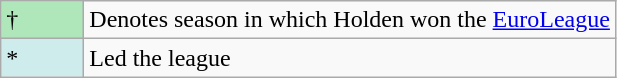<table class="wikitable">
<tr>
<td style="background:#AFE6BA; width:3em;">†</td>
<td>Denotes season in which Holden won the <a href='#'>EuroLeague</a></td>
</tr>
<tr>
<td style="background:#CFECEC; width:1em">*</td>
<td>Led the league</td>
</tr>
</table>
